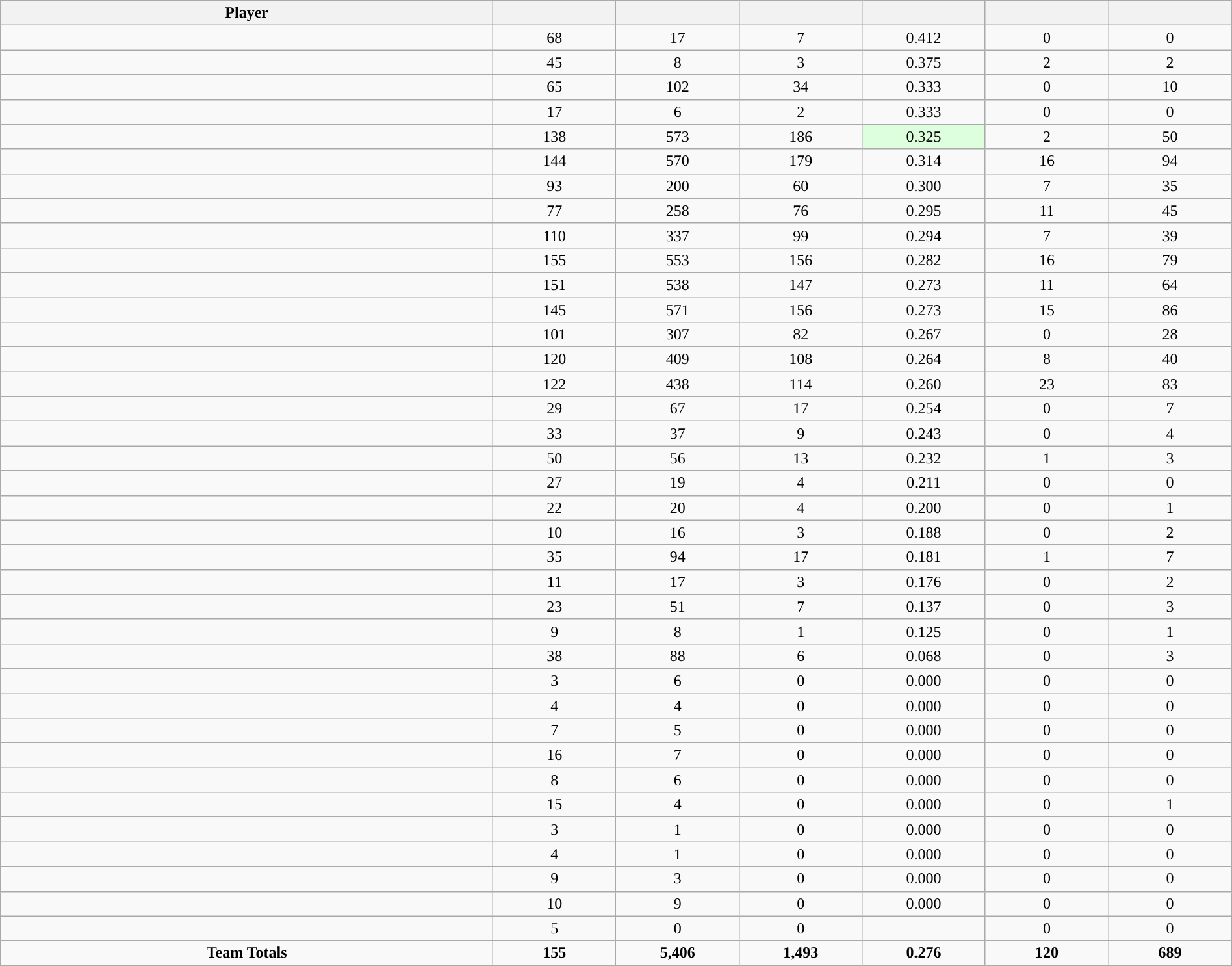<table class="wikitable sortable" style="text-align:center;" width="100%">
<tr>
<th width="40%">Player</th>
<th width="10%"></th>
<th width="10%"></th>
<th width="10%"></th>
<th width="10%"></th>
<th width="10%"></th>
<th width="10%"></th>
</tr>
<tr>
<td></td>
<td>68</td>
<td>17</td>
<td>7</td>
<td>0.412</td>
<td>0</td>
<td>0</td>
</tr>
<tr>
<td></td>
<td>45</td>
<td>8</td>
<td>3</td>
<td>0.375</td>
<td>2</td>
<td>2</td>
</tr>
<tr>
<td></td>
<td>65</td>
<td>102</td>
<td>34</td>
<td>0.333</td>
<td>0</td>
<td>10</td>
</tr>
<tr>
<td></td>
<td>17</td>
<td>6</td>
<td>2</td>
<td>0.333</td>
<td>0</td>
<td>0</td>
</tr>
<tr>
<td></td>
<td>138</td>
<td>573</td>
<td>186</td>
<td style="background:#DDFFDD;">0.325</td>
<td>2</td>
<td>50</td>
</tr>
<tr>
<td></td>
<td>144</td>
<td>570</td>
<td>179</td>
<td>0.314</td>
<td>16</td>
<td>94</td>
</tr>
<tr>
<td></td>
<td>93</td>
<td>200</td>
<td>60</td>
<td>0.300</td>
<td>7</td>
<td>35</td>
</tr>
<tr>
<td></td>
<td>77</td>
<td>258</td>
<td>76</td>
<td>0.295</td>
<td>11</td>
<td>45</td>
</tr>
<tr>
<td></td>
<td>110</td>
<td>337</td>
<td>99</td>
<td>0.294</td>
<td>7</td>
<td>39</td>
</tr>
<tr>
<td></td>
<td>155</td>
<td>553</td>
<td>156</td>
<td>0.282</td>
<td>16</td>
<td>79</td>
</tr>
<tr>
<td></td>
<td>151</td>
<td>538</td>
<td>147</td>
<td>0.273</td>
<td>11</td>
<td>64</td>
</tr>
<tr>
<td></td>
<td>145</td>
<td>571</td>
<td>156</td>
<td>0.273</td>
<td>15</td>
<td>86</td>
</tr>
<tr>
<td></td>
<td>101</td>
<td>307</td>
<td>82</td>
<td>0.267</td>
<td>0</td>
<td>28</td>
</tr>
<tr>
<td></td>
<td>120</td>
<td>409</td>
<td>108</td>
<td>0.264</td>
<td>8</td>
<td>40</td>
</tr>
<tr>
<td></td>
<td>122</td>
<td>438</td>
<td>114</td>
<td>0.260</td>
<td>23</td>
<td>83</td>
</tr>
<tr>
<td></td>
<td>29</td>
<td>67</td>
<td>17</td>
<td>0.254</td>
<td>0</td>
<td>7</td>
</tr>
<tr>
<td></td>
<td>33</td>
<td>37</td>
<td>9</td>
<td>0.243</td>
<td>0</td>
<td>4</td>
</tr>
<tr>
<td></td>
<td>50</td>
<td>56</td>
<td>13</td>
<td>0.232</td>
<td>1</td>
<td>3</td>
</tr>
<tr>
<td></td>
<td>27</td>
<td>19</td>
<td>4</td>
<td>0.211</td>
<td>0</td>
<td>0</td>
</tr>
<tr>
<td></td>
<td>22</td>
<td>20</td>
<td>4</td>
<td>0.200</td>
<td>0</td>
<td>1</td>
</tr>
<tr>
<td></td>
<td>10</td>
<td>16</td>
<td>3</td>
<td>0.188</td>
<td>0</td>
<td>2</td>
</tr>
<tr>
<td></td>
<td>35</td>
<td>94</td>
<td>17</td>
<td>0.181</td>
<td>1</td>
<td>7</td>
</tr>
<tr>
<td></td>
<td>11</td>
<td>17</td>
<td>3</td>
<td>0.176</td>
<td>0</td>
<td>2</td>
</tr>
<tr>
<td></td>
<td>23</td>
<td>51</td>
<td>7</td>
<td>0.137</td>
<td>0</td>
<td>3</td>
</tr>
<tr>
<td></td>
<td>9</td>
<td>8</td>
<td>1</td>
<td>0.125</td>
<td>0</td>
<td>1</td>
</tr>
<tr>
<td></td>
<td>38</td>
<td>88</td>
<td>6</td>
<td>0.068</td>
<td>0</td>
<td>3</td>
</tr>
<tr>
<td></td>
<td>3</td>
<td>6</td>
<td>0</td>
<td>0.000</td>
<td>0</td>
<td>0</td>
</tr>
<tr>
<td></td>
<td>4</td>
<td>4</td>
<td>0</td>
<td>0.000</td>
<td>0</td>
<td>0</td>
</tr>
<tr>
<td></td>
<td>7</td>
<td>5</td>
<td>0</td>
<td>0.000</td>
<td>0</td>
<td>0</td>
</tr>
<tr>
<td></td>
<td>16</td>
<td>7</td>
<td>0</td>
<td>0.000</td>
<td>0</td>
<td>0</td>
</tr>
<tr>
<td></td>
<td>8</td>
<td>6</td>
<td>0</td>
<td>0.000</td>
<td>0</td>
<td>0</td>
</tr>
<tr>
<td></td>
<td>15</td>
<td>4</td>
<td>0</td>
<td>0.000</td>
<td>0</td>
<td>1</td>
</tr>
<tr>
<td></td>
<td>3</td>
<td>1</td>
<td>0</td>
<td>0.000</td>
<td>0</td>
<td>0</td>
</tr>
<tr>
<td></td>
<td>4</td>
<td>1</td>
<td>0</td>
<td>0.000</td>
<td>0</td>
<td>0</td>
</tr>
<tr>
<td></td>
<td>9</td>
<td>3</td>
<td>0</td>
<td>0.000</td>
<td>0</td>
<td>0</td>
</tr>
<tr>
<td></td>
<td>10</td>
<td>9</td>
<td>0</td>
<td>0.000</td>
<td>0</td>
<td>0</td>
</tr>
<tr>
<td></td>
<td>5</td>
<td>0</td>
<td>0</td>
<td></td>
<td>0</td>
<td>0</td>
</tr>
<tr>
<td><strong>Team Totals</strong></td>
<td><strong>155</strong></td>
<td><strong>5,406</strong></td>
<td><strong>1,493</strong></td>
<td><strong>0.276</strong></td>
<td><strong>120</strong></td>
<td><strong>689</strong></td>
</tr>
</table>
